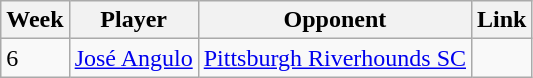<table class=wikitable>
<tr>
<th>Week</th>
<th>Player</th>
<th>Opponent</th>
<th>Link</th>
</tr>
<tr>
<td>6</td>
<td> <a href='#'>José Angulo</a></td>
<td><a href='#'>Pittsburgh Riverhounds SC</a></td>
<td></td>
</tr>
</table>
